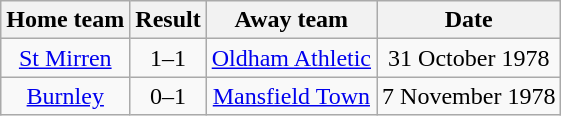<table class="wikitable" style="text-align: center">
<tr>
<th>Home team</th>
<th>Result</th>
<th>Away team</th>
<th>Date</th>
</tr>
<tr>
<td><a href='#'>St Mirren</a></td>
<td>1–1</td>
<td><a href='#'>Oldham Athletic</a></td>
<td>31 October 1978</td>
</tr>
<tr>
<td><a href='#'>Burnley</a></td>
<td>0–1</td>
<td><a href='#'>Mansfield Town</a></td>
<td>7 November 1978</td>
</tr>
</table>
